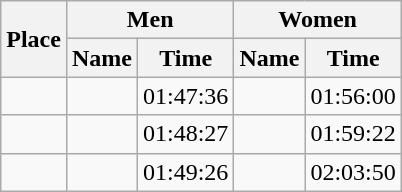<table class=wikitable>
<tr>
<th rowspan="2">Place</th>
<th colspan="2">Men</th>
<th colspan="2">Women</th>
</tr>
<tr>
<th>Name</th>
<th>Time</th>
<th>Name</th>
<th>Time</th>
</tr>
<tr>
<td align="center"></td>
<td></td>
<td>01:47:36</td>
<td></td>
<td>01:56:00</td>
</tr>
<tr>
<td align="center"></td>
<td></td>
<td>01:48:27</td>
<td></td>
<td>01:59:22</td>
</tr>
<tr>
<td align="center"></td>
<td></td>
<td>01:49:26</td>
<td></td>
<td>02:03:50</td>
</tr>
</table>
